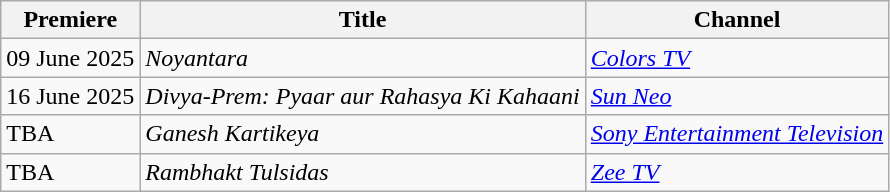<table class="wikitable">
<tr>
<th scope="col">Premiere</th>
<th scope="col">Title</th>
<th scope="col">Channel</th>
</tr>
<tr>
<td>09 June 2025</td>
<td><em>Noyantara</em></td>
<td><em><a href='#'>Colors TV</a></em></td>
</tr>
<tr>
<td>16 June 2025</td>
<td><em>Divya-Prem: Pyaar aur Rahasya Ki Kahaani</em></td>
<td><em><a href='#'>Sun Neo</a></em></td>
</tr>
<tr>
<td>TBA</td>
<td><em>Ganesh Kartikeya</em></td>
<td><em><a href='#'>Sony Entertainment Television</a></em></td>
</tr>
<tr>
<td>TBA</td>
<td><em>Rambhakt Tulsidas</em></td>
<td><em><a href='#'>Zee TV</a></em></td>
</tr>
</table>
